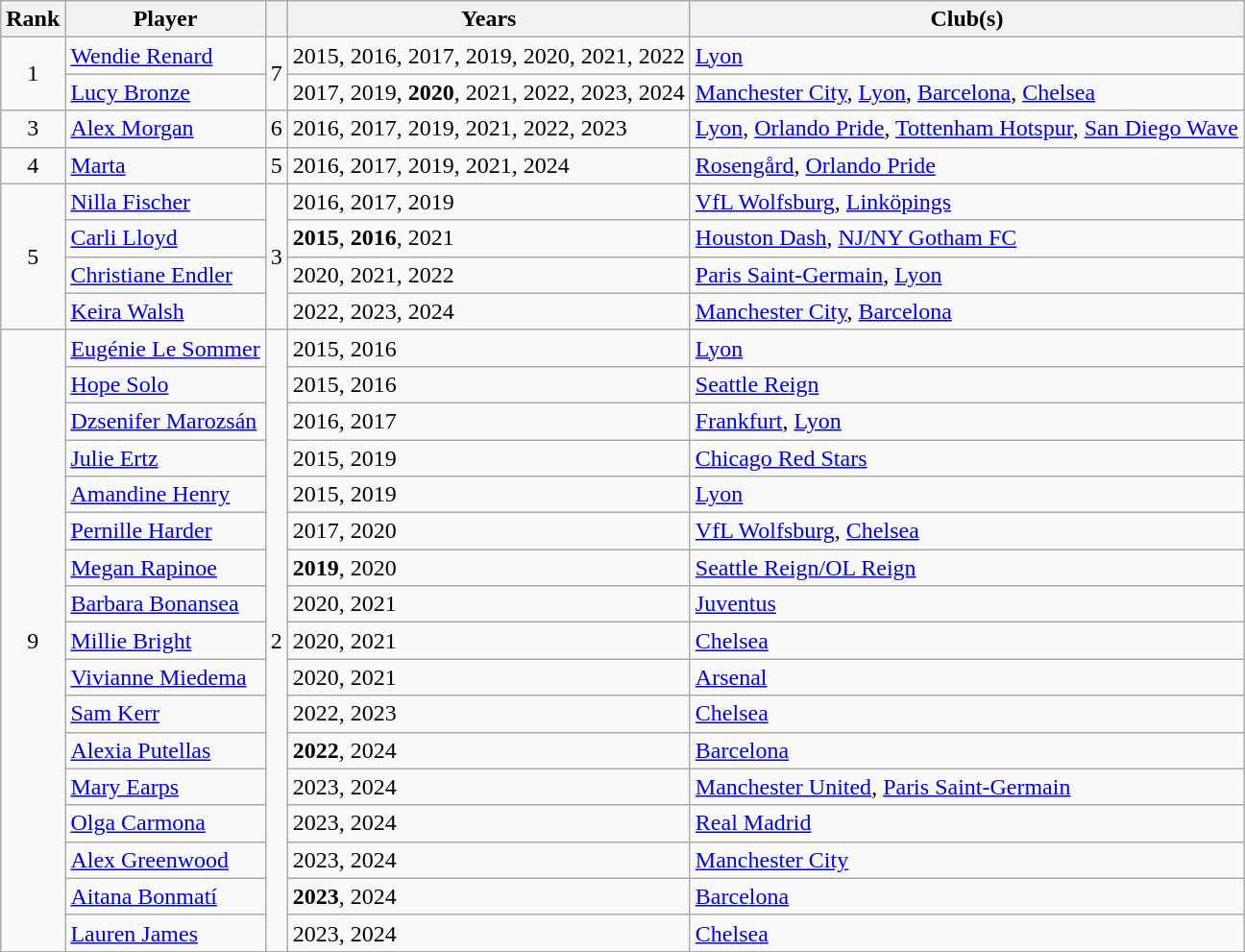<table class="wikitable">
<tr>
<th>Rank</th>
<th>Player</th>
<th></th>
<th>Years</th>
<th>Club(s)</th>
</tr>
<tr>
<td rowspan="2" align="center">1</td>
<td> <a href='#'>Wendie Renard</a></td>
<td rowspan="2" align="center">7</td>
<td>2015, 2016, 2017, 2019, 2020, 2021, 2022</td>
<td><a href='#'>Lyon</a></td>
</tr>
<tr>
<td> <a href='#'>Lucy Bronze</a></td>
<td>2017, 2019, <strong>2020</strong>, 2021, 2022, 2023, 2024</td>
<td><a href='#'>Manchester City</a>, <a href='#'>Lyon</a>, <a href='#'>Barcelona</a>, <a href='#'>Chelsea</a></td>
</tr>
<tr>
<td align="center">3</td>
<td> <a href='#'>Alex Morgan</a></td>
<td align="center">6</td>
<td>2016, 2017, 2019, 2021, 2022, 2023</td>
<td><a href='#'>Lyon</a>, <a href='#'>Orlando Pride</a>, <a href='#'>Tottenham Hotspur</a>, <a href='#'>San Diego Wave</a></td>
</tr>
<tr>
<td align=center>4</td>
<td> <a href='#'>Marta</a></td>
<td align=center>5</td>
<td>2016, 2017, 2019, 2021, 2024</td>
<td><a href='#'>Rosengård</a>, <a href='#'>Orlando Pride</a></td>
</tr>
<tr>
<td rowspan="4" align="center">5</td>
<td> <a href='#'>Nilla Fischer</a></td>
<td rowspan="4" align="center">3</td>
<td>2016, 2017, 2019</td>
<td><a href='#'>VfL Wolfsburg</a>, <a href='#'>Linköpings</a></td>
</tr>
<tr>
<td> <a href='#'>Carli Lloyd</a></td>
<td><strong>2015</strong>, <strong>2016</strong>, 2021</td>
<td><a href='#'>Houston Dash</a>, <a href='#'>NJ/NY Gotham FC</a></td>
</tr>
<tr>
<td> <a href='#'>Christiane Endler</a></td>
<td>2020, 2021, 2022</td>
<td><a href='#'>Paris Saint-Germain</a>, <a href='#'>Lyon</a></td>
</tr>
<tr>
<td> <a href='#'>Keira Walsh</a></td>
<td>2022, 2023, 2024</td>
<td><a href='#'>Manchester City</a>, <a href='#'>Barcelona</a></td>
</tr>
<tr>
<td rowspan="17" align="center">9</td>
<td> <a href='#'>Eugénie Le Sommer</a></td>
<td rowspan="17" align="center">2</td>
<td>2015, 2016</td>
<td><a href='#'>Lyon</a></td>
</tr>
<tr>
<td> <a href='#'>Hope Solo</a></td>
<td>2015, 2016</td>
<td><a href='#'>Seattle Reign</a></td>
</tr>
<tr>
<td> <a href='#'>Dzsenifer Marozsán</a></td>
<td>2016, 2017</td>
<td><a href='#'>Frankfurt</a>, <a href='#'>Lyon</a></td>
</tr>
<tr>
<td> <a href='#'>Julie Ertz</a></td>
<td>2015, 2019</td>
<td><a href='#'>Chicago Red Stars</a></td>
</tr>
<tr>
<td> <a href='#'>Amandine Henry</a></td>
<td>2015, 2019</td>
<td><a href='#'>Lyon</a></td>
</tr>
<tr>
<td> <a href='#'>Pernille Harder</a></td>
<td>2017, 2020</td>
<td><a href='#'>VfL Wolfsburg</a>, <a href='#'>Chelsea</a></td>
</tr>
<tr>
<td> <a href='#'>Megan Rapinoe</a></td>
<td><strong>2019</strong>, 2020</td>
<td><a href='#'>Seattle Reign/OL Reign</a></td>
</tr>
<tr>
<td> <a href='#'>Barbara Bonansea</a></td>
<td>2020, 2021</td>
<td><a href='#'>Juventus</a></td>
</tr>
<tr>
<td> <a href='#'>Millie Bright</a></td>
<td>2020, 2021</td>
<td><a href='#'>Chelsea</a></td>
</tr>
<tr>
<td> <a href='#'>Vivianne Miedema</a></td>
<td>2020, 2021</td>
<td><a href='#'>Arsenal</a></td>
</tr>
<tr>
<td> <a href='#'>Sam Kerr</a></td>
<td>2022, 2023</td>
<td><a href='#'>Chelsea</a></td>
</tr>
<tr>
<td> <a href='#'>Alexia Putellas</a></td>
<td><strong>2022</strong>, 2024</td>
<td><a href='#'>Barcelona</a></td>
</tr>
<tr>
<td> <a href='#'>Mary Earps</a></td>
<td>2023, 2024</td>
<td><a href='#'>Manchester United</a>, <a href='#'>Paris Saint-Germain</a></td>
</tr>
<tr>
<td> <a href='#'>Olga Carmona</a></td>
<td>2023, 2024</td>
<td><a href='#'>Real Madrid</a></td>
</tr>
<tr>
<td> <a href='#'>Alex Greenwood</a></td>
<td>2023, 2024</td>
<td><a href='#'>Manchester City</a></td>
</tr>
<tr>
<td> <a href='#'>Aitana Bonmatí</a></td>
<td><strong>2023</strong>, 2024</td>
<td><a href='#'>Barcelona</a></td>
</tr>
<tr>
<td> <a href='#'>Lauren James</a></td>
<td>2023, 2024</td>
<td><a href='#'>Chelsea</a></td>
</tr>
</table>
